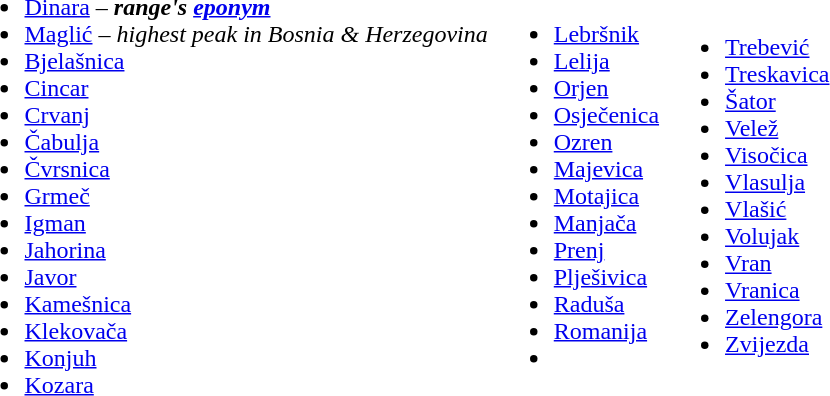<table>
<tr>
<td><br><ul><li><a href='#'>Dinara</a> – <strong><em>range's <a href='#'>eponym</a></em></strong></li><li><a href='#'>Maglić</a> – <em>highest peak in Bosnia & Herzegovina</em></li><li><a href='#'>Bjelašnica</a></li><li><a href='#'>Cincar</a></li><li><a href='#'>Crvanj</a></li><li><a href='#'>Čabulja</a></li><li><a href='#'>Čvrsnica</a></li><li><a href='#'>Grmeč</a></li><li><a href='#'>Igman</a></li><li><a href='#'>Jahorina</a></li><li><a href='#'>Javor</a></li><li><a href='#'>Kamešnica</a></li><li><a href='#'>Klekovača</a></li><li><a href='#'>Konjuh</a></li><li><a href='#'>Kozara</a></li></ul></td>
<td><br><ul><li><a href='#'>Lebršnik</a></li><li><a href='#'>Lelija</a></li><li><a href='#'>Orjen</a></li><li><a href='#'>Osječenica</a></li><li><a href='#'>Ozren</a></li><li><a href='#'>Majevica</a></li><li><a href='#'>Motajica</a></li><li><a href='#'>Manjača</a></li><li><a href='#'>Prenj</a></li><li><a href='#'>Plješivica</a></li><li><a href='#'>Raduša</a></li><li><a href='#'>Romanija</a></li><li></li></ul></td>
<td><br><ul><li><a href='#'>Trebević</a></li><li><a href='#'>Treskavica</a></li><li><a href='#'>Šator</a></li><li><a href='#'>Velež</a></li><li><a href='#'>Visočica</a></li><li><a href='#'>Vlasulja</a></li><li><a href='#'>Vlašić</a></li><li><a href='#'>Volujak</a></li><li><a href='#'>Vran</a></li><li><a href='#'>Vranica</a></li><li><a href='#'>Zelengora</a></li><li><a href='#'>Zvijezda</a></li></ul></td>
</tr>
</table>
